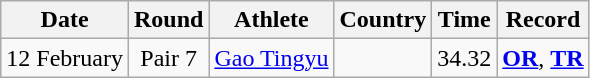<table class="wikitable" style="text-align:center">
<tr>
<th>Date</th>
<th>Round</th>
<th>Athlete</th>
<th>Country</th>
<th>Time</th>
<th>Record</th>
</tr>
<tr>
<td>12 February</td>
<td>Pair 7</td>
<td align=left><a href='#'>Gao Tingyu</a></td>
<td align=left></td>
<td>34.32</td>
<td><strong><a href='#'>OR</a></strong>, <strong><a href='#'>TR</a></strong></td>
</tr>
</table>
